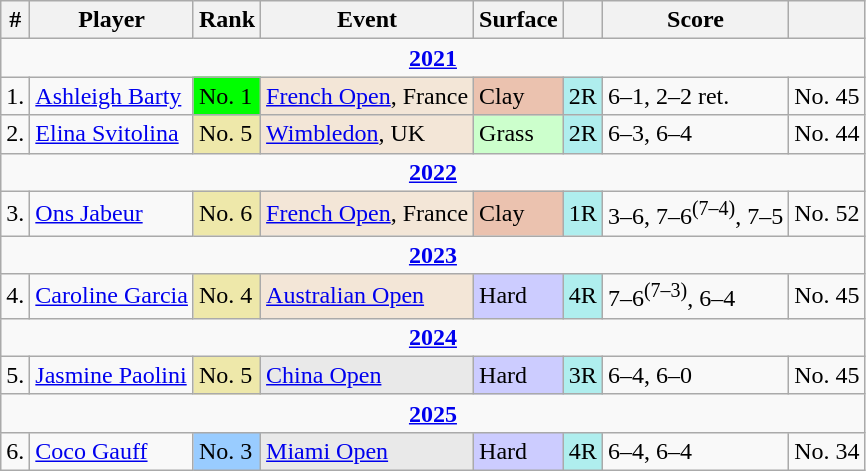<table class="wikitable sortable">
<tr>
<th>#</th>
<th>Player</th>
<th>Rank</th>
<th>Event</th>
<th>Surface</th>
<th></th>
<th class=unsortable>Score</th>
<th></th>
</tr>
<tr>
<td colspan=8 style=text-align:center><strong><a href='#'>2021</a></strong></td>
</tr>
<tr>
<td>1.</td>
<td> <a href='#'>Ashleigh Barty</a></td>
<td bgcolor=lime>No. 1</td>
<td bgcolor=f3e6d7><a href='#'>French Open</a>, France</td>
<td bgcolor=ebc2af>Clay</td>
<td bgcolor=afeeee>2R</td>
<td>6–1, 2–2 ret.</td>
<td>No. 45</td>
</tr>
<tr>
<td>2.</td>
<td> <a href='#'>Elina Svitolina</a></td>
<td bgcolor=eee8aa>No. 5</td>
<td bgcolor=f3e6d7><a href='#'>Wimbledon</a>, UK</td>
<td bgcolor=ccffcc>Grass</td>
<td bgcolor=afeeee>2R</td>
<td>6–3, 6–4</td>
<td>No. 44</td>
</tr>
<tr>
<td colspan=8 style=text-align:center><strong><a href='#'>2022</a></strong></td>
</tr>
<tr>
<td>3.</td>
<td> <a href='#'>Ons Jabeur</a></td>
<td bgcolor=eee8aa>No. 6</td>
<td bgcolor=f3e6d7><a href='#'>French Open</a>, France</td>
<td bgcolor=ebc2af>Clay</td>
<td bgcolor=afeeee>1R</td>
<td>3–6, 7–6<sup>(7–4)</sup>, 7–5</td>
<td>No. 52</td>
</tr>
<tr>
<td colspan=8 style=text-align:center><strong><a href='#'>2023</a></strong></td>
</tr>
<tr>
<td>4.</td>
<td> <a href='#'>Caroline Garcia</a></td>
<td bgcolor=eee8aa>No. 4</td>
<td bgcolor=f3e6d7><a href='#'>Australian Open</a></td>
<td bgcolor=ccccff>Hard</td>
<td bgcolor=afeeee>4R</td>
<td>7–6<sup>(7–3)</sup>, 6–4</td>
<td>No. 45</td>
</tr>
<tr>
<td colspan=8 style=text-align:center><strong><a href='#'>2024</a></strong></td>
</tr>
<tr>
<td>5.</td>
<td> <a href='#'>Jasmine Paolini</a></td>
<td bgcolor=eee8AA>No. 5</td>
<td bgcolor=e9e9e9><a href='#'>China Open</a></td>
<td bgcolor=ccccff>Hard</td>
<td bgcolor=afeeee>3R</td>
<td>6–4, 6–0</td>
<td>No. 45</td>
</tr>
<tr>
<td colspan=8 style=text-align:center><strong><a href='#'>2025</a></strong></td>
</tr>
<tr>
<td>6.</td>
<td> <a href='#'>Coco Gauff</a></td>
<td bgcolor=#9cf>No. 3</td>
<td bgcolor=e9e9e9><a href='#'>Miami Open</a></td>
<td bgcolor=ccccff>Hard</td>
<td bgcolor=afeeee>4R</td>
<td>6–4, 6–4</td>
<td>No. 34</td>
</tr>
</table>
